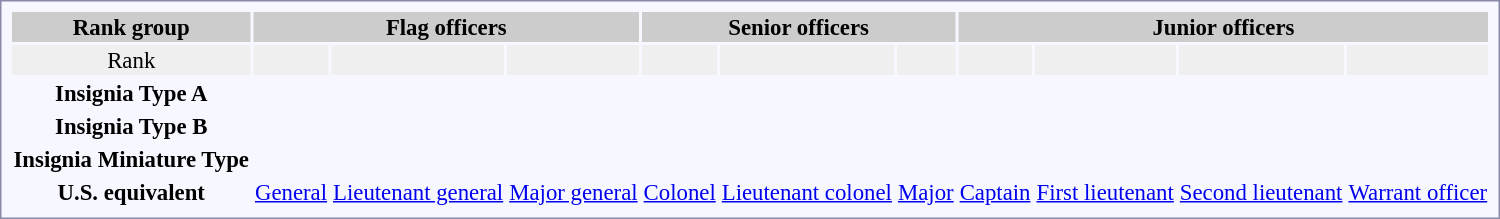<table style="border:1px solid #8888aa; background-color:#f7f8ff; padding:5px; font-size:95%; margin: 0px 12px 12px 0px;">
<tr style="background:#ccc;">
<th>Rank group</th>
<th colspan=3>Flag officers</th>
<th colspan=3>Senior officers</th>
<th colspan=4>Junior officers</th>
</tr>
<tr style="text-align:center; background:#efefef;">
<td>Rank</td>
<td><br></td>
<td><br></td>
<td><br></td>
<td><br></td>
<td><br></td>
<td><br></td>
<td><br></td>
<td><br></td>
<td><br></td>
<td><br></td>
</tr>
<tr style="text-align:center;">
<th>Insignia Type A</th>
<td></td>
<td></td>
<td></td>
<td></td>
<td></td>
<td></td>
<td></td>
<td></td>
<td></td>
<td></td>
</tr>
<tr style="text-align:center;">
<th>Insignia Type B</th>
<td></td>
<td></td>
<td></td>
<td></td>
<td></td>
<td></td>
<td></td>
<td></td>
<td></td>
<td></td>
</tr>
<tr style="text-align:center;">
<th>Insignia Miniature Type</th>
<td></td>
<td></td>
<td></td>
<td></td>
<td></td>
<td></td>
<td></td>
<td></td>
<td></td>
<td></td>
</tr>
<tr style="text-align:center;">
<th>U.S. equivalent</th>
<td><a href='#'>General</a></td>
<td><a href='#'>Lieutenant general</a></td>
<td><a href='#'>Major general</a></td>
<td><a href='#'>Colonel</a></td>
<td><a href='#'>Lieutenant colonel</a></td>
<td><a href='#'>Major</a></td>
<td><a href='#'>Captain</a></td>
<td><a href='#'>First lieutenant</a></td>
<td><a href='#'>Second lieutenant</a></td>
<td><a href='#'>Warrant officer</a></td>
</tr>
</table>
